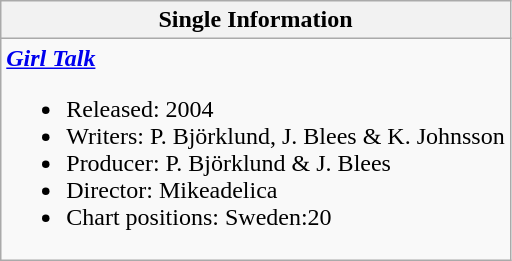<table class="wikitable">
<tr>
<th align="left">Single Information</th>
</tr>
<tr>
<td align="left"><strong><em><a href='#'>Girl Talk</a></em></strong><br><ul><li>Released: 2004</li><li>Writers: P. Björklund, J. Blees & K. Johnsson</li><li>Producer: P. Björklund & J. Blees</li><li>Director: Mikeadelica</li><li>Chart positions: Sweden:20</li></ul></td>
</tr>
</table>
